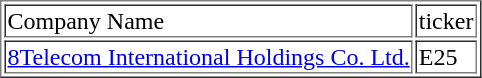<table border=1>
<tr>
<td>Company Name</td>
<td>ticker</td>
</tr>
<tr>
<td><a href='#'>8Telecom International Holdings Co. Ltd.</a></td>
<td>E25</td>
</tr>
</table>
